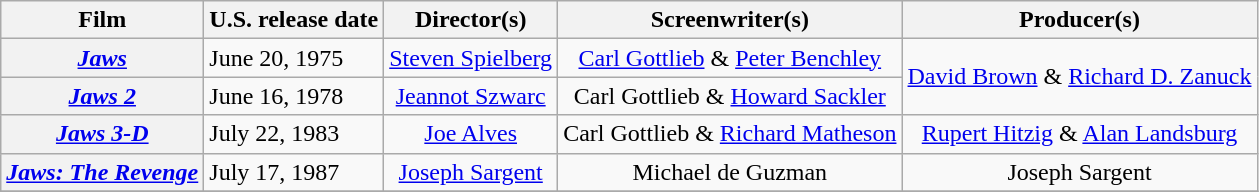<table class="wikitable plainrowheaders" style="text-align:center;">
<tr>
<th>Film</th>
<th>U.S. release date</th>
<th>Director(s)</th>
<th>Screenwriter(s)</th>
<th>Producer(s)</th>
</tr>
<tr>
<th scope="row"><em><a href='#'>Jaws</a></em></th>
<td style="text-align:left">June 20, 1975</td>
<td><a href='#'>Steven Spielberg</a></td>
<td><a href='#'>Carl Gottlieb</a> & <a href='#'>Peter Benchley</a></td>
<td rowspan="2"><a href='#'>David Brown</a> & <a href='#'>Richard D. Zanuck</a></td>
</tr>
<tr>
<th scope="row"><em><a href='#'>Jaws 2</a></em></th>
<td style="text-align:left">June 16, 1978</td>
<td><a href='#'>Jeannot Szwarc</a></td>
<td>Carl Gottlieb & <a href='#'>Howard Sackler</a></td>
</tr>
<tr>
<th scope="row"><em><a href='#'>Jaws 3-D</a></em></th>
<td style="text-align:left">July 22, 1983</td>
<td><a href='#'>Joe Alves</a></td>
<td>Carl Gottlieb & <a href='#'>Richard Matheson</a></td>
<td><a href='#'>Rupert Hitzig</a> & <a href='#'>Alan Landsburg</a></td>
</tr>
<tr>
<th scope="row"><em><a href='#'>Jaws: The Revenge</a></em></th>
<td style="text-align:left">July 17, 1987</td>
<td><a href='#'>Joseph Sargent</a></td>
<td>Michael de Guzman</td>
<td>Joseph Sargent</td>
</tr>
<tr>
</tr>
</table>
